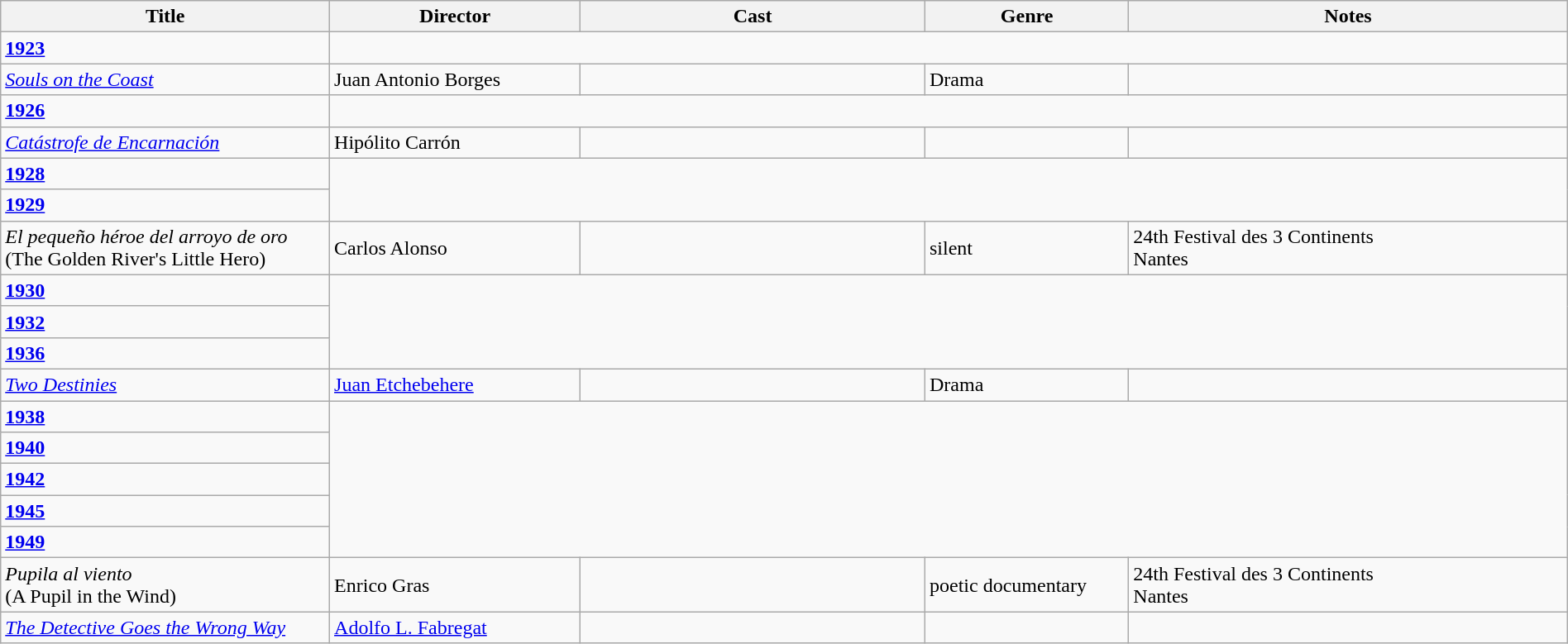<table class="wikitable" style="width:100%;">
<tr>
<th style="width:21%;">Title</th>
<th style="width:16%;">Director</th>
<th style="width:22%;">Cast</th>
<th style="width:13%;">Genre</th>
<th style="width:28%;">Notes</th>
</tr>
<tr>
<td><strong><a href='#'>1923</a></strong></td>
</tr>
<tr>
<td><em><a href='#'>Souls on the Coast</a></em></td>
<td>Juan Antonio Borges</td>
<td></td>
<td>Drama</td>
<td></td>
</tr>
<tr>
<td><strong><a href='#'>1926</a></strong></td>
</tr>
<tr>
<td><em><a href='#'>Catástrofe de Encarnación</a></em></td>
<td>Hipólito Carrón</td>
<td></td>
<td></td>
<td></td>
</tr>
<tr>
<td><strong><a href='#'>1928</a></strong></td>
</tr>
<tr>
<td><strong><a href='#'>1929</a></strong></td>
</tr>
<tr>
<td><em>El pequeño héroe del arroyo de oro</em> (The Golden River's Little Hero)</td>
<td>Carlos Alonso</td>
<td></td>
<td>silent</td>
<td>24th Festival des 3 Continents<br>Nantes</td>
</tr>
<tr>
<td><strong><a href='#'>1930</a></strong></td>
</tr>
<tr>
<td><strong><a href='#'>1932</a></strong></td>
</tr>
<tr>
<td><strong><a href='#'>1936</a></strong></td>
</tr>
<tr>
<td><em><a href='#'>Two Destinies</a></em></td>
<td><a href='#'>Juan Etchebehere</a></td>
<td></td>
<td>Drama</td>
<td></td>
</tr>
<tr>
<td><strong><a href='#'>1938</a></strong></td>
</tr>
<tr>
<td><strong><a href='#'>1940</a></strong></td>
</tr>
<tr>
<td><strong><a href='#'>1942</a></strong></td>
</tr>
<tr>
<td><strong><a href='#'>1945</a></strong></td>
</tr>
<tr>
<td><strong><a href='#'>1949</a></strong></td>
</tr>
<tr>
<td><em>Pupila al viento</em><br>(A Pupil in the Wind)</td>
<td>Enrico Gras</td>
<td></td>
<td>poetic documentary</td>
<td>24th Festival des 3 Continents<br>Nantes</td>
</tr>
<tr>
<td><em><a href='#'>The Detective Goes the Wrong Way</a></em></td>
<td><a href='#'>Adolfo L. Fabregat</a></td>
<td></td>
<td></td>
<td></td>
</tr>
</table>
